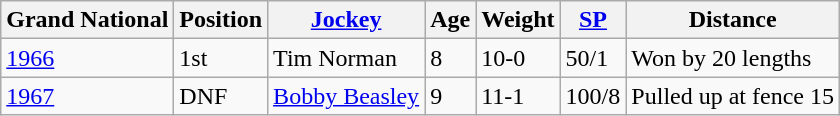<table class="wikitable sortable">
<tr>
<th>Grand National</th>
<th>Position</th>
<th><a href='#'>Jockey</a></th>
<th>Age</th>
<th>Weight</th>
<th><a href='#'>SP</a></th>
<th>Distance</th>
</tr>
<tr>
<td><a href='#'>1966</a></td>
<td>1st</td>
<td>Tim Norman</td>
<td>8</td>
<td>10-0</td>
<td>50/1</td>
<td>Won by 20 lengths</td>
</tr>
<tr>
<td><a href='#'>1967</a></td>
<td>DNF</td>
<td><a href='#'>Bobby Beasley</a></td>
<td>9</td>
<td>11-1</td>
<td>100/8</td>
<td>Pulled up at fence 15</td>
</tr>
</table>
